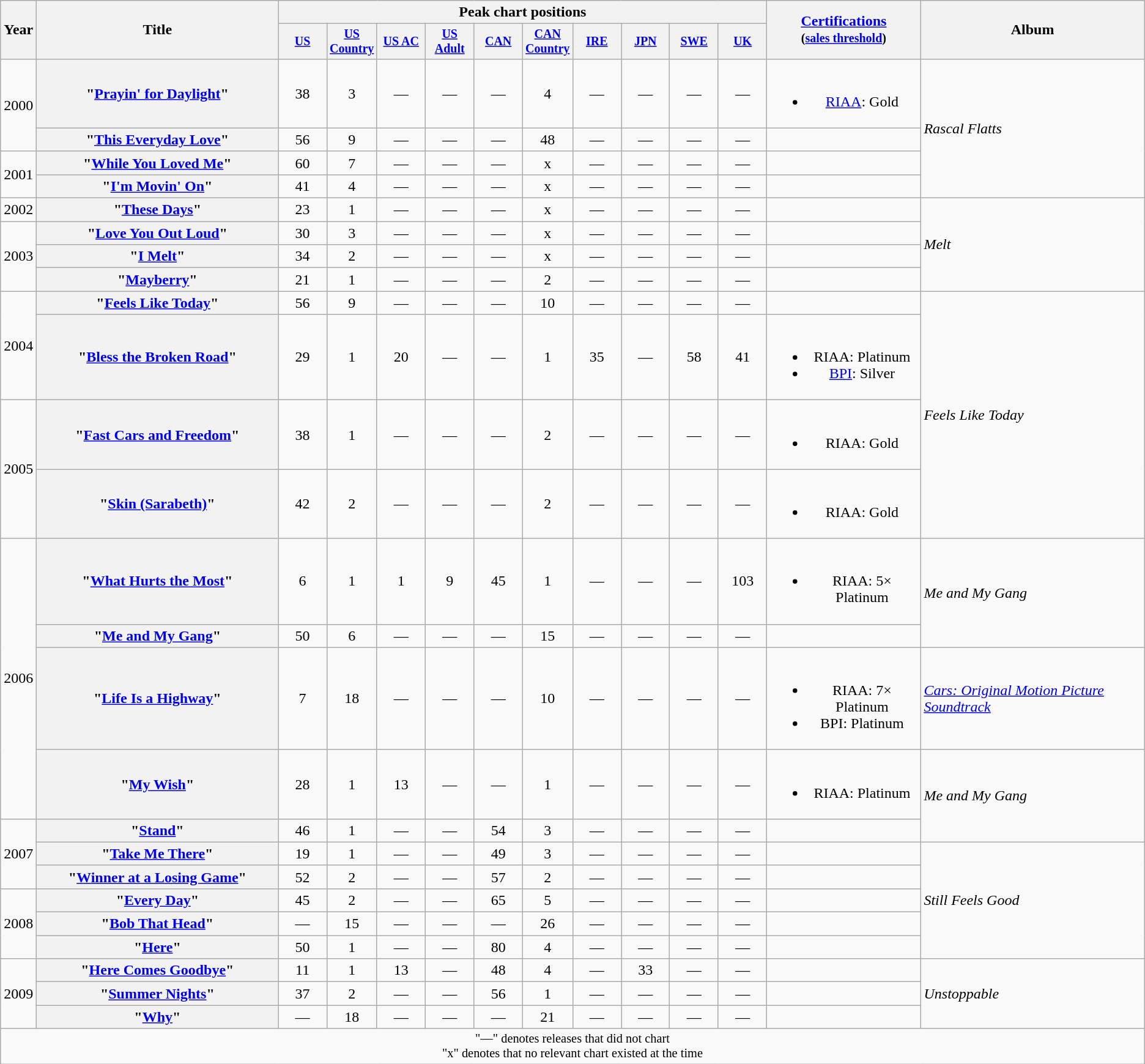<table class="wikitable plainrowheaders" style="text-align:center;">
<tr>
<th rowspan="2">Year</th>
<th rowspan="2" style="width:16em;">Title</th>
<th colspan="10">Peak chart positions</th>
<th rowspan="2" style="width:10em;"><a href='#'>Certifications</a><br><small>(<a href='#'>sales threshold</a>)</small></th>
<th rowspan="2">Album</th>
</tr>
<tr style="font-size:smaller;">
<th style="width:3.5em;"><a href='#'>US</a><br></th>
<th style="width:3.5em;"><a href='#'>US Country</a><br></th>
<th style="width:3.5em;"><a href='#'>US AC</a><br></th>
<th style="width:3.5em;"><a href='#'>US<br>Adult</a><br></th>
<th style="width:3.5em;"><a href='#'>CAN</a><br></th>
<th style="width:3.5em;"><a href='#'>CAN Country</a><br></th>
<th style="width:3.5em;"><a href='#'>IRE</a><br></th>
<th style="width:3.5em;"><a href='#'>JPN</a><br></th>
<th style="width:3.5em;"><a href='#'>SWE</a><br></th>
<th style="width:3.5em;"><a href='#'>UK</a><br></th>
</tr>
<tr>
<td rowspan="2">2000</td>
<th scope="row">"<a href='#'>Prayin' for Daylight</a>"</th>
<td>38</td>
<td>3</td>
<td>—</td>
<td>—</td>
<td>—</td>
<td>4</td>
<td>—</td>
<td>—</td>
<td>—</td>
<td>—</td>
<td><br><ul><li><a href='#'>RIAA</a>: Gold</li></ul></td>
<td align="left" rowspan="4"><em>Rascal Flatts</em></td>
</tr>
<tr>
<th scope="row">"<a href='#'>This Everyday Love</a>"</th>
<td>56</td>
<td>9</td>
<td>—</td>
<td>—</td>
<td>—</td>
<td>48</td>
<td>—</td>
<td>—</td>
<td>—</td>
<td>—</td>
<td></td>
</tr>
<tr>
<td rowspan="2">2001</td>
<th scope="row">"<a href='#'>While You Loved Me</a>"</th>
<td>60</td>
<td>7</td>
<td>—</td>
<td>—</td>
<td>—</td>
<td>x</td>
<td>—</td>
<td>—</td>
<td>—</td>
<td>—</td>
<td></td>
</tr>
<tr>
<th scope="row">"<a href='#'>I'm Movin' On</a>"</th>
<td>41</td>
<td>4</td>
<td>—</td>
<td>—</td>
<td>—</td>
<td>x</td>
<td>—</td>
<td>—</td>
<td>—</td>
<td>—</td>
<td></td>
</tr>
<tr>
<td>2002</td>
<th scope="row">"<a href='#'>These Days</a>"</th>
<td>23</td>
<td>1</td>
<td>—</td>
<td>—</td>
<td>—</td>
<td>x</td>
<td>—</td>
<td>—</td>
<td>—</td>
<td>—</td>
<td></td>
<td align="left" rowspan="4"><em>Melt</em></td>
</tr>
<tr>
<td rowspan="3">2003</td>
<th scope="row">"<a href='#'>Love You Out Loud</a>"</th>
<td>30</td>
<td>3</td>
<td>—</td>
<td>—</td>
<td>—</td>
<td>x</td>
<td>—</td>
<td>—</td>
<td>—</td>
<td>—</td>
<td></td>
</tr>
<tr>
<th scope="row">"<a href='#'>I Melt</a>"</th>
<td>34</td>
<td>2</td>
<td>—</td>
<td>—</td>
<td>—</td>
<td>x</td>
<td>—</td>
<td>—</td>
<td>—</td>
<td>—</td>
<td></td>
</tr>
<tr>
<th scope="row">"<a href='#'>Mayberry</a>"</th>
<td>21</td>
<td>1</td>
<td>—</td>
<td>—</td>
<td>—</td>
<td>2</td>
<td>—</td>
<td>—</td>
<td>—</td>
<td>—</td>
<td></td>
</tr>
<tr>
<td rowspan="2">2004</td>
<th scope="row">"<a href='#'>Feels Like Today</a>"</th>
<td>56</td>
<td>9</td>
<td>—</td>
<td>—</td>
<td>—</td>
<td>10</td>
<td>—</td>
<td>—</td>
<td>—</td>
<td>—</td>
<td></td>
<td align="left" rowspan="4"><em>Feels Like Today</em></td>
</tr>
<tr>
<th scope="row">"<a href='#'>Bless the Broken Road</a>"</th>
<td>29</td>
<td>1</td>
<td>20</td>
<td>—</td>
<td>—</td>
<td>1</td>
<td>35</td>
<td>—</td>
<td>58</td>
<td>41</td>
<td><br><ul><li>RIAA: Platinum</li><li><a href='#'>BPI</a>: Silver</li></ul></td>
</tr>
<tr>
<td rowspan="2">2005</td>
<th scope="row">"<a href='#'>Fast Cars and Freedom</a>"</th>
<td>38</td>
<td>1</td>
<td>—</td>
<td>—</td>
<td>—</td>
<td>2</td>
<td>—</td>
<td>—</td>
<td>—</td>
<td>—</td>
<td><br><ul><li>RIAA: Gold</li></ul></td>
</tr>
<tr>
<th scope="row">"<a href='#'>Skin (Sarabeth)</a>"</th>
<td>42</td>
<td>2</td>
<td>—</td>
<td>—</td>
<td>—</td>
<td>2</td>
<td>—</td>
<td>—</td>
<td>—</td>
<td>—</td>
<td><br><ul><li>RIAA: Gold</li></ul></td>
</tr>
<tr>
<td rowspan="4">2006</td>
<th scope="row">"<a href='#'>What Hurts the Most</a>"</th>
<td>6</td>
<td>1</td>
<td>1</td>
<td>9</td>
<td>45</td>
<td>1</td>
<td>—</td>
<td>—</td>
<td>—</td>
<td>103</td>
<td><br><ul><li>RIAA: 5× Platinum</li></ul></td>
<td align="left" rowspan="2"><em>Me and My Gang</em></td>
</tr>
<tr>
<th scope="row">"<a href='#'>Me and My Gang</a>"</th>
<td>50</td>
<td>6</td>
<td>—</td>
<td>—</td>
<td>—</td>
<td>15</td>
<td>—</td>
<td>—</td>
<td>—</td>
<td>—</td>
<td></td>
</tr>
<tr>
<th scope="row">"<a href='#'>Life Is a Highway</a>"</th>
<td>7</td>
<td>18</td>
<td>—</td>
<td>—</td>
<td>—</td>
<td>10</td>
<td>—</td>
<td>—</td>
<td>—</td>
<td>—</td>
<td><br><ul><li>RIAA: 7× Platinum</li><li>BPI: Platinum</li></ul></td>
<td align="left"><em><a href='#'>Cars: Original Motion Picture Soundtrack</a></em></td>
</tr>
<tr>
<th scope="row">"<a href='#'>My Wish</a>"</th>
<td>28</td>
<td>1</td>
<td>13</td>
<td>—</td>
<td>—</td>
<td>1</td>
<td>—</td>
<td>—</td>
<td>—</td>
<td>—</td>
<td><br><ul><li>RIAA: Platinum</li></ul></td>
<td align="left" rowspan="2"><em>Me and My Gang</em></td>
</tr>
<tr>
<td rowspan="3">2007</td>
<th scope="row">"<a href='#'>Stand</a>"</th>
<td>46</td>
<td>1</td>
<td>—</td>
<td>—</td>
<td>54</td>
<td>3</td>
<td>—</td>
<td>—</td>
<td>—</td>
<td>—</td>
<td></td>
</tr>
<tr>
<th scope="row">"<a href='#'>Take Me There</a>"</th>
<td>19</td>
<td>1</td>
<td>—</td>
<td>—</td>
<td>49</td>
<td>3</td>
<td>—</td>
<td>—</td>
<td>—</td>
<td>—</td>
<td></td>
<td align="left" rowspan="5"><em>Still Feels Good</em></td>
</tr>
<tr>
<th scope="row">"<a href='#'>Winner at a Losing Game</a>"</th>
<td>52</td>
<td>2</td>
<td>—</td>
<td>—</td>
<td>57</td>
<td>2</td>
<td>—</td>
<td>—</td>
<td>—</td>
<td>—</td>
<td></td>
</tr>
<tr>
<td rowspan="3">2008</td>
<th scope="row">"<a href='#'>Every Day</a>"</th>
<td>45</td>
<td>2</td>
<td>—</td>
<td>—</td>
<td>65</td>
<td>5</td>
<td>—</td>
<td>—</td>
<td>—</td>
<td>—</td>
<td></td>
</tr>
<tr>
<th scope="row">"<a href='#'>Bob That Head</a>"</th>
<td>—</td>
<td>15</td>
<td>—</td>
<td>—</td>
<td>—</td>
<td>26</td>
<td>—</td>
<td>—</td>
<td>—</td>
<td>—</td>
<td></td>
</tr>
<tr>
<th scope="row">"<a href='#'>Here</a>"</th>
<td>50</td>
<td>1</td>
<td>—</td>
<td>—</td>
<td>80</td>
<td>4</td>
<td>—</td>
<td>—</td>
<td>—</td>
<td>—</td>
<td></td>
</tr>
<tr>
<td rowspan="3">2009</td>
<th scope="row">"<a href='#'>Here Comes Goodbye</a>"</th>
<td>11</td>
<td>1</td>
<td>13</td>
<td>—</td>
<td>48</td>
<td>4</td>
<td>—</td>
<td>33</td>
<td>—</td>
<td>—</td>
<td></td>
<td align="left" rowspan="3"><em>Unstoppable</em></td>
</tr>
<tr>
<th scope="row">"<a href='#'>Summer Nights</a>"</th>
<td>37</td>
<td>2</td>
<td>—</td>
<td>—</td>
<td>56</td>
<td>1</td>
<td>—</td>
<td>—</td>
<td>—</td>
<td>—</td>
<td></td>
</tr>
<tr>
<th scope="row">"<a href='#'>Why</a>"</th>
<td>—</td>
<td>18</td>
<td>—</td>
<td>—</td>
<td>—</td>
<td>21</td>
<td>—</td>
<td>—</td>
<td>—</td>
<td>—</td>
<td></td>
</tr>
<tr>
<td colspan="14" style="font-size:85%">"—" denotes releases that did not chart<br>"x" denotes that no relevant chart existed at the time</td>
</tr>
</table>
